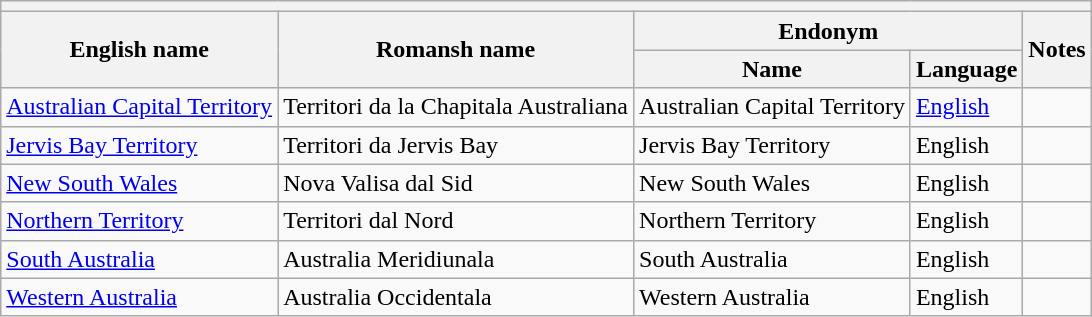<table class="wikitable sortable">
<tr>
<th colspan="5"></th>
</tr>
<tr>
<th rowspan="2">English name</th>
<th rowspan="2">Romansh name</th>
<th colspan="2">Endonym</th>
<th rowspan="2">Notes</th>
</tr>
<tr>
<th>Name</th>
<th>Language</th>
</tr>
<tr>
<td><a href='#'>Australian Capital Territory</a></td>
<td>Territori da la Chapitala Australiana</td>
<td>Australian Capital Territory</td>
<td><a href='#'>English</a></td>
<td></td>
</tr>
<tr>
<td><a href='#'>Jervis Bay Territory</a></td>
<td>Territori da Jervis Bay</td>
<td>Jervis Bay Territory</td>
<td>English</td>
<td></td>
</tr>
<tr>
<td><a href='#'>New South Wales</a></td>
<td>Nova Valisa dal Sid</td>
<td>New South Wales</td>
<td>English</td>
<td></td>
</tr>
<tr>
<td><a href='#'>Northern Territory</a></td>
<td>Territori dal Nord</td>
<td>Northern Territory</td>
<td>English</td>
<td></td>
</tr>
<tr>
<td><a href='#'>South Australia</a></td>
<td>Australia Meridiunala</td>
<td>South Australia</td>
<td>English</td>
<td></td>
</tr>
<tr>
<td><a href='#'>Western Australia</a></td>
<td>Australia Occidentala</td>
<td>Western Australia</td>
<td>English</td>
<td></td>
</tr>
</table>
